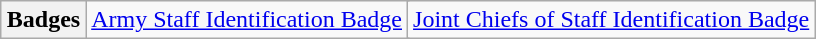<table class="wikitable" style="margin:1em auto; text-align:center;">
<tr>
<th>Badges</th>
<td colspan="6"><a href='#'>Army Staff Identification Badge</a></td>
<td colspan="6"><a href='#'>Joint Chiefs of Staff Identification Badge</a></td>
</tr>
</table>
